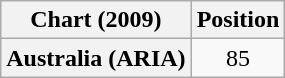<table class="wikitable plainrowheaders" style="text-align:center">
<tr>
<th scope="col">Chart (2009)</th>
<th scope="col">Position</th>
</tr>
<tr>
<th scope="row">Australia (ARIA)</th>
<td>85</td>
</tr>
</table>
